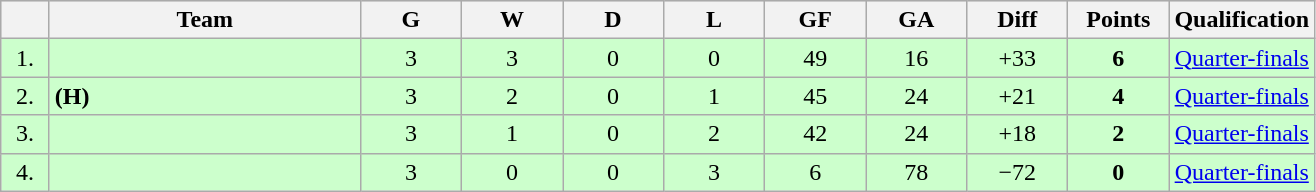<table class=wikitable style="text-align:center">
<tr bgcolor="#DCDCDC">
<th width="25"></th>
<th width="200">Team</th>
<th width="60">G</th>
<th width="60">W</th>
<th width="60">D</th>
<th width="60">L</th>
<th width="60">GF</th>
<th width="60">GA</th>
<th width="60">Diff</th>
<th width="60">Points</th>
<th width="60">Qualification</th>
</tr>
<tr bgcolor="#ccffcc">
<td>1.</td>
<td align=left></td>
<td>3</td>
<td>3</td>
<td>0</td>
<td>0</td>
<td>49</td>
<td>16</td>
<td>+33</td>
<td><strong>6</strong></td>
<td><a href='#'>Quarter-finals</a></td>
</tr>
<tr bgcolor="#ccffcc">
<td>2.</td>
<td align=left> <strong>(H)</strong></td>
<td>3</td>
<td>2</td>
<td>0</td>
<td>1</td>
<td>45</td>
<td>24</td>
<td>+21</td>
<td><strong>4</strong></td>
<td><a href='#'>Quarter-finals</a></td>
</tr>
<tr bgcolor="#ccffcc">
<td>3.</td>
<td align=left></td>
<td>3</td>
<td>1</td>
<td>0</td>
<td>2</td>
<td>42</td>
<td>24</td>
<td>+18</td>
<td><strong>2</strong></td>
<td><a href='#'>Quarter-finals</a></td>
</tr>
<tr bgcolor="#ccffcc">
<td>4.</td>
<td align=left></td>
<td>3</td>
<td>0</td>
<td>0</td>
<td>3</td>
<td>6</td>
<td>78</td>
<td>−72</td>
<td><strong>0</strong></td>
<td><a href='#'>Quarter-finals</a></td>
</tr>
</table>
